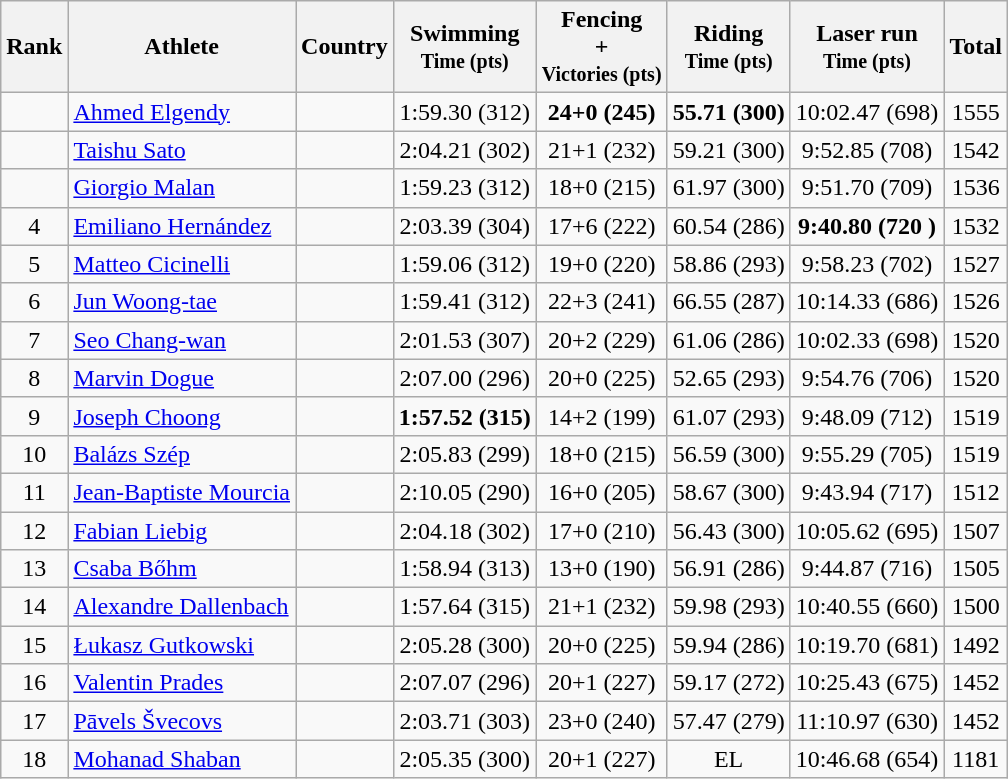<table style="text-align:center" class="wikitable sortable">
<tr>
<th>Rank</th>
<th>Athlete</th>
<th>Country</th>
<th>Swimming<br><small>Time (pts)</small></th>
<th>Fencing<br>+<br><small>Victories (pts)</small></th>
<th>Riding<br><small>Time (pts)</small></th>
<th>Laser run<br><small>Time (pts)</small></th>
<th>Total</th>
</tr>
<tr>
<td></td>
<td align=left><a href='#'>Ahmed Elgendy</a></td>
<td align="left"></td>
<td>1:59.30 (312)</td>
<td><strong>24+0 (245)</strong></td>
<td data-sort-value="300"><strong>55.71 (300)</strong></td>
<td>10:02.47 (698)</td>
<td>1555 <strong></strong></td>
</tr>
<tr>
<td></td>
<td align=left><a href='#'>Taishu Sato</a></td>
<td align="left"></td>
<td>2:04.21 (302)</td>
<td>21+1 (232)</td>
<td data-sort-value=300>59.21 (300)</td>
<td>9:52.85 (708)</td>
<td>1542</td>
</tr>
<tr>
<td></td>
<td align=left><a href='#'>Giorgio Malan</a></td>
<td align="left"></td>
<td>1:59.23 (312)</td>
<td>18+0 (215)</td>
<td data-sort-value=300>61.97 (300)</td>
<td>9:51.70 (709)</td>
<td>1536</td>
</tr>
<tr>
<td>4</td>
<td align=left><a href='#'>Emiliano Hernández</a></td>
<td align="left"></td>
<td>2:03.39 (304)</td>
<td>17+6 (222)</td>
<td data-sort-value=286>60.54 (286)</td>
<td><strong>9:40.80 (720 )</strong></td>
<td>1532</td>
</tr>
<tr>
<td>5</td>
<td align=left><a href='#'>Matteo Cicinelli</a></td>
<td align="left"></td>
<td>1:59.06 (312)</td>
<td>19+0 (220)</td>
<td data-sort-value=293>58.86 (293)</td>
<td>9:58.23 (702)</td>
<td>1527</td>
</tr>
<tr>
<td>6</td>
<td align=left><a href='#'>Jun Woong-tae</a></td>
<td align="left"></td>
<td>1:59.41 (312)</td>
<td>22+3 (241)</td>
<td data-sort-value=287>66.55 (287)</td>
<td>10:14.33 (686)</td>
<td>1526</td>
</tr>
<tr>
<td>7</td>
<td align=left><a href='#'>Seo Chang-wan</a></td>
<td align="left"></td>
<td>2:01.53 (307)</td>
<td>20+2 (229)</td>
<td data-sort-value=286>61.06 (286)</td>
<td>10:02.33 (698)</td>
<td>1520</td>
</tr>
<tr>
<td>8</td>
<td align=left><a href='#'>Marvin Dogue</a></td>
<td align="left"></td>
<td>2:07.00 (296)</td>
<td>20+0 (225)</td>
<td data-sort-value=293>52.65 (293)</td>
<td>9:54.76 (706)</td>
<td>1520</td>
</tr>
<tr>
<td>9</td>
<td align=left><a href='#'>Joseph Choong</a></td>
<td align="left"></td>
<td><strong>1:57.52 (315)</strong></td>
<td>14+2 (199)</td>
<td data-sort-value=293>61.07 (293)</td>
<td>9:48.09 (712)</td>
<td>1519</td>
</tr>
<tr>
<td>10</td>
<td align=left><a href='#'>Balázs Szép</a></td>
<td align="left"></td>
<td>2:05.83 (299)</td>
<td>18+0 (215)</td>
<td data-sort-value=300>56.59 (300)</td>
<td>9:55.29 (705)</td>
<td>1519</td>
</tr>
<tr>
<td>11</td>
<td align=left><a href='#'>Jean-Baptiste Mourcia</a></td>
<td align="left"></td>
<td>2:10.05 (290)</td>
<td>16+0 (205)</td>
<td data-sort-value=300>58.67 (300)</td>
<td>9:43.94 (717)</td>
<td>1512</td>
</tr>
<tr>
<td>12</td>
<td align=left><a href='#'>Fabian Liebig</a></td>
<td align="left"></td>
<td>2:04.18 (302)</td>
<td>17+0 (210)</td>
<td data-sort-value=300>56.43 (300)</td>
<td>10:05.62 (695)</td>
<td>1507</td>
</tr>
<tr>
<td>13</td>
<td align=left><a href='#'>Csaba Bőhm</a></td>
<td align="left"></td>
<td>1:58.94 (313)</td>
<td>13+0 (190)</td>
<td data-sort-value=286>56.91 (286)</td>
<td>9:44.87 (716)</td>
<td>1505</td>
</tr>
<tr>
<td>14</td>
<td align=left><a href='#'>Alexandre Dallenbach</a></td>
<td align="left"></td>
<td>1:57.64 (315)</td>
<td>21+1 (232)</td>
<td data-sort-value=293>59.98 (293)</td>
<td>10:40.55 (660)</td>
<td>1500</td>
</tr>
<tr>
<td>15</td>
<td align=left><a href='#'>Łukasz Gutkowski</a></td>
<td align="left"></td>
<td>2:05.28 (300)</td>
<td>20+0 (225)</td>
<td data-sort-value=286>59.94 (286)</td>
<td>10:19.70 (681)</td>
<td>1492</td>
</tr>
<tr>
<td>16</td>
<td align=left><a href='#'>Valentin Prades</a></td>
<td align="left"></td>
<td>2:07.07 (296)</td>
<td>20+1 (227)</td>
<td data-sort-value=272>59.17 (272)</td>
<td>10:25.43 (675)</td>
<td>1452</td>
</tr>
<tr>
<td>17</td>
<td align=left><a href='#'>Pāvels Švecovs</a></td>
<td align="left"></td>
<td>2:03.71 (303)</td>
<td>23+0 (240)</td>
<td data-sort-value=279>57.47 (279)</td>
<td>11:10.97 (630)</td>
<td>1452</td>
</tr>
<tr>
<td>18</td>
<td align=left><a href='#'>Mohanad Shaban</a></td>
<td align="left"></td>
<td>2:05.35 (300)</td>
<td>20+1 (227)</td>
<td>EL</td>
<td>10:46.68 (654)</td>
<td>1181</td>
</tr>
</table>
